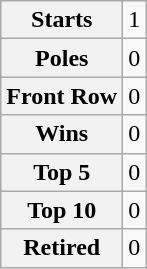<table class="wikitable" style="text-align:center">
<tr>
<th>Starts</th>
<td>1</td>
</tr>
<tr>
<th>Poles</th>
<td>0</td>
</tr>
<tr>
<th>Front Row</th>
<td>0</td>
</tr>
<tr>
<th>Wins</th>
<td>0</td>
</tr>
<tr>
<th>Top 5</th>
<td>0</td>
</tr>
<tr>
<th>Top 10</th>
<td>0</td>
</tr>
<tr>
<th>Retired</th>
<td>0</td>
</tr>
</table>
